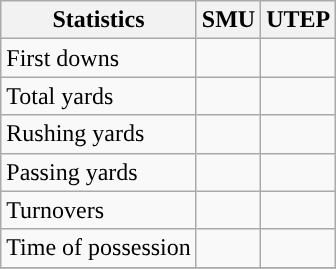<table class="wikitable" style="float: left;">
<tr>
<th>Statistics</th>
<th>SMU</th>
<th>UTEP</th>
</tr>
<tr>
<td>First downs</td>
<td></td>
<td></td>
</tr>
<tr>
<td>Total yards</td>
<td></td>
<td></td>
</tr>
<tr>
<td>Rushing yards</td>
<td></td>
<td></td>
</tr>
<tr>
<td>Passing yards</td>
<td></td>
<td></td>
</tr>
<tr>
<td>Turnovers</td>
<td></td>
<td></td>
</tr>
<tr>
<td>Time of possession</td>
<td></td>
<td></td>
</tr>
<tr>
</tr>
</table>
